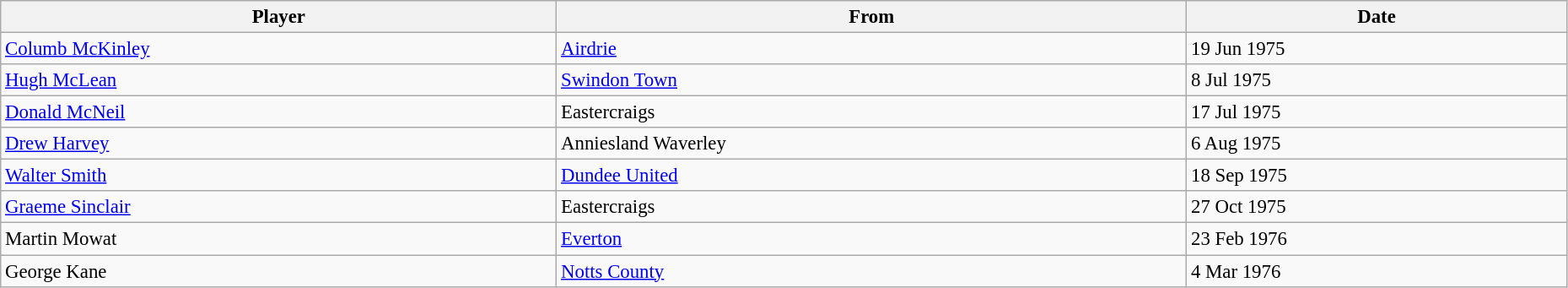<table class="wikitable" style="text-align:center; font-size:95%;width:98%; text-align:left">
<tr>
<th>Player</th>
<th>From</th>
<th>Date</th>
</tr>
<tr>
<td> <a href='#'>Columb McKinley</a></td>
<td> <a href='#'>Airdrie</a></td>
<td>19 Jun 1975</td>
</tr>
<tr>
<td> <a href='#'>Hugh McLean</a></td>
<td> <a href='#'>Swindon Town</a></td>
<td>8 Jul 1975</td>
</tr>
<tr>
<td> <a href='#'>Donald McNeil</a></td>
<td> Eastercraigs</td>
<td>17 Jul 1975</td>
</tr>
<tr>
<td> <a href='#'>Drew Harvey</a></td>
<td> Anniesland Waverley</td>
<td>6 Aug 1975</td>
</tr>
<tr>
<td> <a href='#'>Walter Smith</a></td>
<td> <a href='#'>Dundee United</a></td>
<td>18 Sep 1975</td>
</tr>
<tr>
<td> <a href='#'>Graeme Sinclair</a></td>
<td> Eastercraigs</td>
<td>27 Oct 1975</td>
</tr>
<tr>
<td> Martin Mowat</td>
<td> <a href='#'>Everton</a></td>
<td>23 Feb 1976</td>
</tr>
<tr>
<td> George Kane</td>
<td> <a href='#'>Notts County</a></td>
<td>4 Mar 1976</td>
</tr>
</table>
